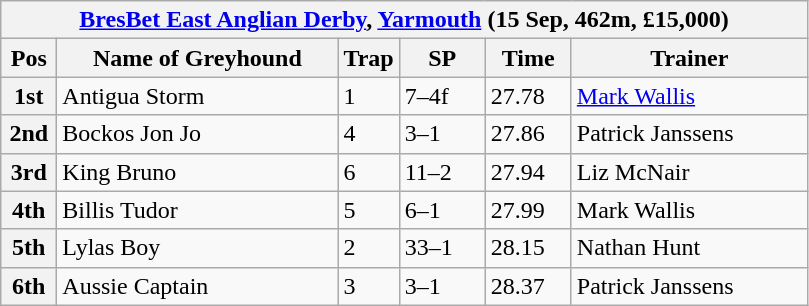<table class="wikitable">
<tr>
<th colspan="6"><a href='#'>BresBet East Anglian Derby</a>, <a href='#'>Yarmouth</a> (15 Sep, 462m, £15,000)</th>
</tr>
<tr>
<th width=30>Pos</th>
<th width=180>Name of Greyhound</th>
<th width=30>Trap</th>
<th width=50>SP</th>
<th width=50>Time</th>
<th width=150>Trainer</th>
</tr>
<tr>
<th>1st</th>
<td>Antigua Storm</td>
<td>1</td>
<td>7–4f</td>
<td>27.78</td>
<td><a href='#'>Mark Wallis</a></td>
</tr>
<tr>
<th>2nd</th>
<td>Bockos Jon Jo</td>
<td>4</td>
<td>3–1</td>
<td>27.86</td>
<td>Patrick Janssens</td>
</tr>
<tr>
<th>3rd</th>
<td>King Bruno</td>
<td>6</td>
<td>11–2</td>
<td>27.94</td>
<td>Liz McNair</td>
</tr>
<tr>
<th>4th</th>
<td>Billis Tudor</td>
<td>5</td>
<td>6–1</td>
<td>27.99</td>
<td>Mark Wallis</td>
</tr>
<tr>
<th>5th</th>
<td>Lylas Boy</td>
<td>2</td>
<td>33–1</td>
<td>28.15</td>
<td>Nathan Hunt</td>
</tr>
<tr>
<th>6th</th>
<td>Aussie Captain</td>
<td>3</td>
<td>3–1</td>
<td>28.37</td>
<td>Patrick Janssens</td>
</tr>
</table>
